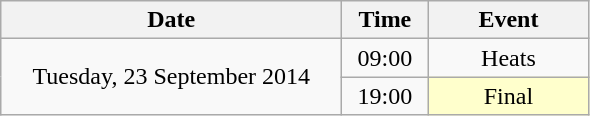<table class = "wikitable" style="text-align:center;">
<tr>
<th width=220>Date</th>
<th width=50>Time</th>
<th width=100>Event</th>
</tr>
<tr>
<td rowspan=2>Tuesday, 23 September 2014</td>
<td>09:00</td>
<td>Heats</td>
</tr>
<tr>
<td>19:00</td>
<td bgcolor=ffffcc>Final</td>
</tr>
</table>
